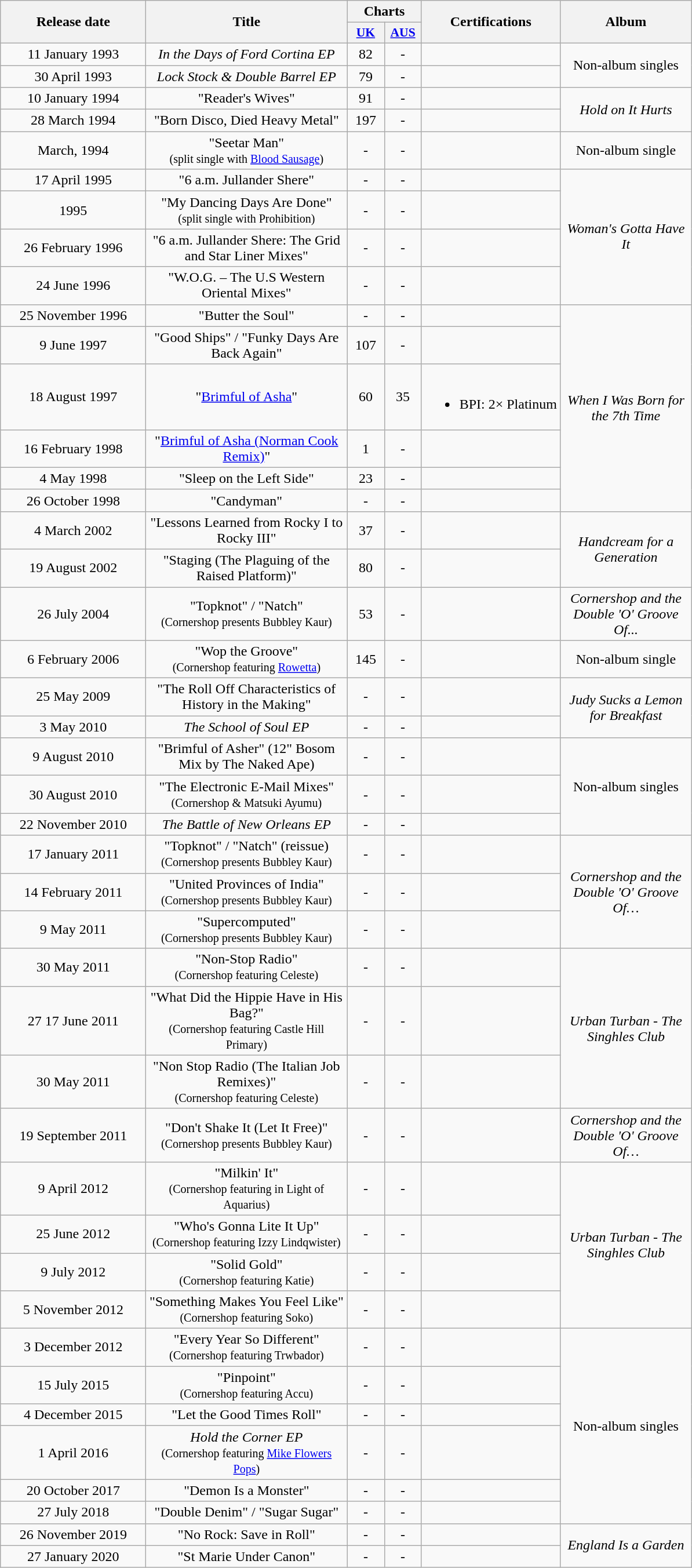<table class="wikitable plainrowheaders" style="text-align:center;">
<tr>
<th scope="col" rowspan="2" style="width:10em;">Release date</th>
<th scope="col" rowspan="2" style="width:14em;">Title</th>
<th scope="col" colspan="2">Charts</th>
<th scope="col" rowspan="2">Certifications</th>
<th scope="col" rowspan="2" style="width:9em;">Album</th>
</tr>
<tr>
<th scope="col" style="width:2.5em;font-size:90%;"><a href='#'>UK</a><br></th>
<th scope="col" style="width:2.5em;font-size:90%;"><a href='#'>AUS</a><br></th>
</tr>
<tr>
<td>11 January 1993</td>
<td><em>In the Days of Ford Cortina EP</em></td>
<td>82</td>
<td>-</td>
<td></td>
<td rowspan="2">Non-album singles</td>
</tr>
<tr>
<td>30 April 1993</td>
<td><em>Lock Stock & Double Barrel EP</em></td>
<td>79</td>
<td>-</td>
<td></td>
</tr>
<tr>
<td>10 January 1994</td>
<td>"Reader's Wives"</td>
<td>91</td>
<td>-</td>
<td></td>
<td rowspan="2"><em>Hold on It Hurts</em></td>
</tr>
<tr>
<td>28 March 1994</td>
<td>"Born Disco, Died Heavy Metal"</td>
<td>197</td>
<td>-</td>
<td></td>
</tr>
<tr>
<td>March, 1994</td>
<td>"Seetar Man"<br><small>(split single with <a href='#'>Blood Sausage</a>)</small><br></td>
<td>-</td>
<td>-</td>
<td></td>
<td>Non-album single</td>
</tr>
<tr>
<td>17 April 1995 </td>
<td>"6 a.m. Jullander Shere"</td>
<td>-</td>
<td>-</td>
<td></td>
<td rowspan="4"><em>Woman's Gotta Have It</em></td>
</tr>
<tr>
<td>1995</td>
<td>"My Dancing Days Are Done"<br><small>(split single with Prohibition)</small><br></td>
<td>-</td>
<td>-</td>
<td></td>
</tr>
<tr>
<td>26 February 1996</td>
<td>"6 a.m. Jullander Shere: The Grid and Star Liner Mixes"</td>
<td>-</td>
<td>-</td>
<td></td>
</tr>
<tr>
<td>24 June 1996</td>
<td>"W.O.G. – The U.S Western Oriental Mixes"</td>
<td>-</td>
<td>-</td>
<td></td>
</tr>
<tr>
<td>25 November 1996</td>
<td>"Butter the Soul"</td>
<td>-</td>
<td>-</td>
<td></td>
<td rowspan="6"><em>When I Was Born for the 7th Time</em></td>
</tr>
<tr>
<td>9 June 1997</td>
<td>"Good Ships" / "Funky Days Are Back Again"</td>
<td>107</td>
<td>-</td>
<td></td>
</tr>
<tr>
<td>18 August 1997</td>
<td>"<a href='#'>Brimful of Asha</a>"</td>
<td>60</td>
<td>35</td>
<td><br><ul><li>BPI: 2× Platinum</li></ul></td>
</tr>
<tr>
<td>16 February 1998</td>
<td>"<a href='#'>Brimful of Asha (Norman Cook Remix)</a>"</td>
<td>1</td>
<td>-</td>
<td></td>
</tr>
<tr>
<td>4 May 1998</td>
<td>"Sleep on the Left Side"</td>
<td>23</td>
<td>-</td>
<td></td>
</tr>
<tr>
<td>26 October 1998</td>
<td>"Candyman"</td>
<td>-</td>
<td>-</td>
<td></td>
</tr>
<tr>
<td>4 March 2002</td>
<td>"Lessons Learned from Rocky I to Rocky III"</td>
<td>37</td>
<td>-</td>
<td></td>
<td rowspan="2"><em>Handcream for a Generation</em></td>
</tr>
<tr>
<td>19 August 2002</td>
<td>"Staging (The Plaguing of the Raised Platform)"</td>
<td>80</td>
<td>-</td>
<td></td>
</tr>
<tr>
<td>26 July 2004</td>
<td>"Topknot" / "Natch"<br><small>(Cornershop presents Bubbley Kaur)</small><br></td>
<td>53</td>
<td>-</td>
<td></td>
<td><em>Cornershop and the Double 'O' Groove Of...</em></td>
</tr>
<tr>
<td>6 February 2006</td>
<td>"Wop the Groove"<br><small>(Cornershop featuring <a href='#'>Rowetta</a>)</small><br></td>
<td>145</td>
<td>-</td>
<td></td>
<td>Non-album single</td>
</tr>
<tr>
<td>25 May 2009</td>
<td>"The Roll Off Characteristics of History in the Making"</td>
<td>-</td>
<td>-</td>
<td></td>
<td rowspan="2"><em>Judy Sucks a Lemon for Breakfast</em></td>
</tr>
<tr>
<td>3 May 2010</td>
<td><em>The School of Soul EP</em></td>
<td>-</td>
<td>-</td>
<td></td>
</tr>
<tr>
<td>9 August 2010</td>
<td>"Brimful of Asher" (12" Bosom Mix by The Naked Ape)</td>
<td>-</td>
<td>-</td>
<td></td>
<td rowspan="3">Non-album singles</td>
</tr>
<tr>
<td>30 August 2010</td>
<td>"The Electronic E-Mail Mixes"<br><small>(Cornershop & Matsuki Ayumu)</small><br></td>
<td>-</td>
<td>-</td>
<td></td>
</tr>
<tr>
<td>22 November 2010</td>
<td><em>The Battle of New Orleans EP</em></td>
<td>-</td>
<td>-</td>
<td></td>
</tr>
<tr>
<td>17 January 2011</td>
<td>"Topknot" / "Natch" (reissue)<br><small>(Cornershop presents Bubbley Kaur)</small><br></td>
<td>-</td>
<td>-</td>
<td></td>
<td rowspan="3"><em>Cornershop and the Double 'O' Groove Of…</em></td>
</tr>
<tr>
<td>14 February 2011</td>
<td>"United Provinces of India"<br><small>(Cornershop presents Bubbley Kaur)</small><br></td>
<td>-</td>
<td>-</td>
<td></td>
</tr>
<tr>
<td>9 May 2011</td>
<td>"Supercomputed"<br><small>(Cornershop presents Bubbley Kaur)</small><br></td>
<td>-</td>
<td>-</td>
<td></td>
</tr>
<tr>
<td>30 May 2011</td>
<td>"Non-Stop Radio"<br><small>(Cornershop featuring Celeste)</small><br></td>
<td>-</td>
<td>-</td>
<td></td>
<td rowspan="3"><em>Urban Turban - The Singhles Club</em></td>
</tr>
<tr>
<td>27 17 June 2011</td>
<td>"What Did the Hippie Have in His Bag?"<br><small>(Cornershop featuring Castle Hill Primary)</small><br></td>
<td>-</td>
<td>-</td>
<td></td>
</tr>
<tr>
<td>30 May 2011</td>
<td>"Non Stop Radio (The Italian Job Remixes)"<br><small>(Cornershop featuring Celeste)</small><br></td>
<td>-</td>
<td>-</td>
<td></td>
</tr>
<tr>
<td>19 September 2011</td>
<td>"Don't Shake It (Let It Free)"<br><small>(Cornershop presents Bubbley Kaur)</small><br></td>
<td>-</td>
<td>-</td>
<td></td>
<td><em>Cornershop and the Double 'O' Groove Of…</em></td>
</tr>
<tr>
<td>9 April 2012</td>
<td>"Milkin' It"<br><small>(Cornershop featuring in Light of Aquarius)</small><br></td>
<td>-</td>
<td>-</td>
<td></td>
<td rowspan="4"><em>Urban Turban - The Singhles Club</em></td>
</tr>
<tr>
<td>25 June 2012</td>
<td>"Who's Gonna Lite It Up"<br><small>(Cornershop featuring Izzy Lindqwister)</small><br></td>
<td>-</td>
<td>-</td>
<td></td>
</tr>
<tr>
<td>9 July 2012</td>
<td>"Solid Gold"<br><small>(Cornershop featuring Katie)</small><br></td>
<td>-</td>
<td>-</td>
<td></td>
</tr>
<tr>
<td>5 November 2012</td>
<td>"Something Makes You Feel Like"<br><small>(Cornershop featuring Soko)</small><br></td>
<td>-</td>
<td>-</td>
<td></td>
</tr>
<tr>
<td>3 December 2012</td>
<td>"Every Year So Different"<br><small>(Cornershop featuring Trwbador)</small><br></td>
<td>-</td>
<td>-</td>
<td></td>
<td rowspan="6">Non-album singles</td>
</tr>
<tr>
<td>15 July 2015</td>
<td>"Pinpoint"<br><small>(Cornershop featuring Accu)</small><br></td>
<td>-</td>
<td>-</td>
<td></td>
</tr>
<tr>
<td>4 December 2015</td>
<td>"Let the Good Times Roll"</td>
<td>-</td>
<td>-</td>
<td></td>
</tr>
<tr>
<td>1 April 2016</td>
<td><em>Hold the Corner EP</em><br><small>(Cornershop featuring <a href='#'>Mike Flowers Pops</a>)</small><br></td>
<td>-</td>
<td>-</td>
<td></td>
</tr>
<tr>
<td>20 October 2017</td>
<td>"Demon Is a Monster"</td>
<td>-</td>
<td>-</td>
<td></td>
</tr>
<tr>
<td>27 July 2018</td>
<td>"Double Denim" / "Sugar Sugar"</td>
<td>-</td>
<td>-</td>
<td></td>
</tr>
<tr>
<td>26 November 2019</td>
<td>"No Rock: Save in Roll"</td>
<td>-</td>
<td>-</td>
<td></td>
<td rowspan="2"><em>England Is a Garden</em></td>
</tr>
<tr>
<td>27 January 2020</td>
<td>"St Marie Under Canon"</td>
<td>-</td>
<td>-</td>
<td></td>
</tr>
</table>
